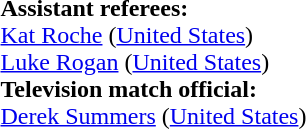<table width=100% style="font-size: 100%">
<tr>
<td><br>
<br><strong>Assistant referees:</strong>
<br><a href='#'>Kat Roche</a> (<a href='#'>United States</a>)
<br><a href='#'>Luke Rogan</a> (<a href='#'>United States</a>)
<br><strong>Television match official:</strong>
<br><a href='#'>Derek Summers</a> (<a href='#'>United States</a>)</td>
</tr>
</table>
